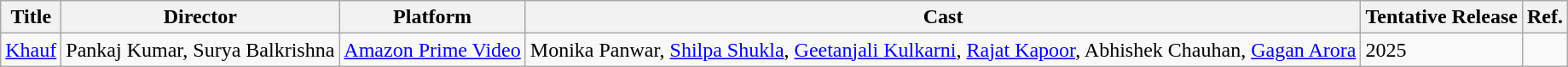<table class="wikitable sortable">
<tr>
<th>Title</th>
<th>Director</th>
<th>Platform</th>
<th>Cast</th>
<th>Tentative Release</th>
<th>Ref.</th>
</tr>
<tr>
<td><a href='#'>Khauf</a></td>
<td>Pankaj Kumar, Surya Balkrishna</td>
<td><a href='#'>Amazon Prime Video</a></td>
<td>Monika Panwar, <a href='#'>Shilpa Shukla</a>, <a href='#'>Geetanjali Kulkarni</a>, <a href='#'>Rajat Kapoor</a>, Abhishek Chauhan, <a href='#'>Gagan Arora</a></td>
<td>2025</td>
<td></td>
</tr>
</table>
